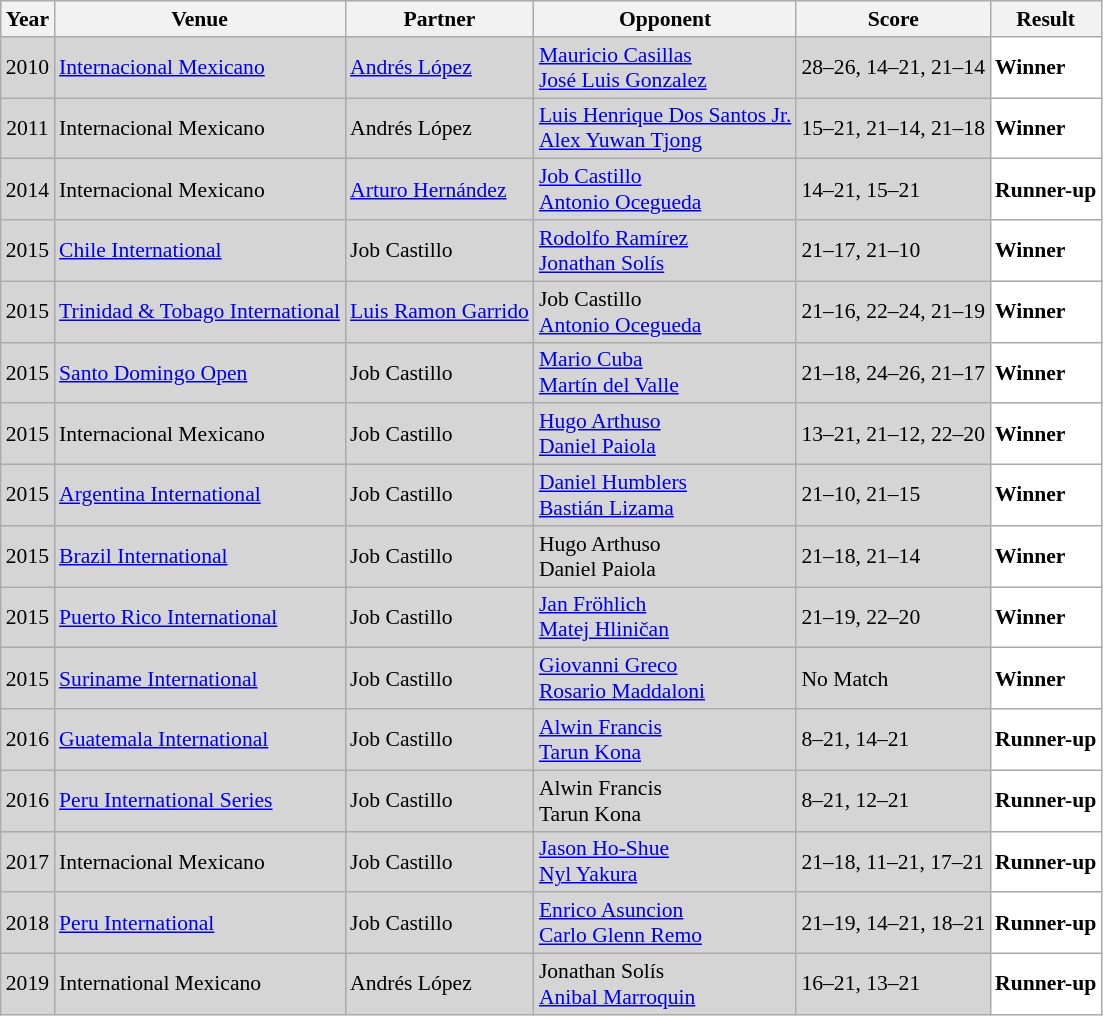<table class="sortable wikitable" style="font-size: 90%;">
<tr>
<th>Year</th>
<th>Venue</th>
<th>Partner</th>
<th>Opponent</th>
<th>Score</th>
<th>Result</th>
</tr>
<tr style="background:#D5D5D5">
<td align="center">2010</td>
<td align="left"><a href='#'>Internacional Mexicano</a></td>
<td align="left"> <a href='#'>Andrés López</a></td>
<td align="left"> <a href='#'>Mauricio Casillas</a><br> <a href='#'>José Luis Gonzalez</a></td>
<td align="left">28–26, 14–21, 21–14</td>
<td style="text-align:left; background:white"> <strong>Winner</strong></td>
</tr>
<tr style="background:#D5D5D5">
<td align="center">2011</td>
<td align="left">Internacional Mexicano</td>
<td align="left"> Andrés López</td>
<td align="left"> <a href='#'>Luis Henrique Dos Santos Jr.</a><br> <a href='#'>Alex Yuwan Tjong</a></td>
<td align="left">15–21, 21–14, 21–18</td>
<td style="text-align:left; background:white"> <strong>Winner</strong></td>
</tr>
<tr style="background:#D5D5D5">
<td align="center">2014</td>
<td align="left">Internacional Mexicano</td>
<td align="left"> <a href='#'>Arturo Hernández</a></td>
<td align="left"> <a href='#'>Job Castillo</a><br> <a href='#'>Antonio Ocegueda</a></td>
<td align="left">14–21, 15–21</td>
<td style="text-align:left; background:white"> <strong>Runner-up</strong></td>
</tr>
<tr style="background:#D5D5D5">
<td align="center">2015</td>
<td align="left"><a href='#'>Chile International</a></td>
<td align="left"> Job Castillo</td>
<td align="left"> <a href='#'>Rodolfo Ramírez</a><br> <a href='#'>Jonathan Solís</a></td>
<td align="left">21–17, 21–10</td>
<td style="text-align:left; background:white"> <strong>Winner</strong></td>
</tr>
<tr style="background:#D5D5D5">
<td align="center">2015</td>
<td align="left"><a href='#'>Trinidad & Tobago International</a></td>
<td align="left"> <a href='#'>Luis Ramon Garrido</a></td>
<td align="left"> Job Castillo<br> <a href='#'>Antonio Ocegueda</a></td>
<td align="left">21–16, 22–24, 21–19</td>
<td style="text-align:left; background:white"> <strong>Winner</strong></td>
</tr>
<tr style="background:#D5D5D5">
<td align="center">2015</td>
<td align="left"><a href='#'>Santo Domingo Open</a></td>
<td align="left"> Job Castillo</td>
<td align="left"> <a href='#'>Mario Cuba</a><br> <a href='#'>Martín del Valle</a></td>
<td align="left">21–18, 24–26, 21–17</td>
<td style="text-align:left; background:white"> <strong>Winner</strong></td>
</tr>
<tr style="background:#D5D5D5">
<td align="center">2015</td>
<td align="left">Internacional Mexicano</td>
<td align="left"> Job Castillo</td>
<td align="left"> <a href='#'>Hugo Arthuso</a><br> <a href='#'>Daniel Paiola</a></td>
<td align="left">13–21, 21–12, 22–20</td>
<td style="text-align:left; background:white"> <strong>Winner</strong></td>
</tr>
<tr style="background:#D5D5D5">
<td align="center">2015</td>
<td align="left"><a href='#'>Argentina International</a></td>
<td align="left"> Job Castillo</td>
<td align="left"> <a href='#'>Daniel Humblers</a><br> <a href='#'>Bastián Lizama</a></td>
<td align="left">21–10, 21–15</td>
<td style="text-align:left; background:white"> <strong>Winner</strong></td>
</tr>
<tr style="background:#D5D5D5">
<td align="center">2015</td>
<td align="left"><a href='#'>Brazil International</a></td>
<td align="left"> Job Castillo</td>
<td align="left"> Hugo Arthuso<br>  Daniel Paiola</td>
<td align="left">21–18, 21–14</td>
<td style="text-align:left; background:white"> <strong>Winner</strong></td>
</tr>
<tr style="background:#D5D5D5">
<td align="center">2015</td>
<td align="left"><a href='#'>Puerto Rico International</a></td>
<td align="left"> Job Castillo</td>
<td align="left"> <a href='#'>Jan Fröhlich</a><br> <a href='#'>Matej Hliničan</a></td>
<td align="left">21–19, 22–20</td>
<td style="text-align:left; background:white"> <strong>Winner</strong></td>
</tr>
<tr style="background:#D5D5D5">
<td align="center">2015</td>
<td align="left"><a href='#'>Suriname International</a></td>
<td align="left"> Job Castillo</td>
<td align="left"> <a href='#'>Giovanni Greco</a><br> <a href='#'>Rosario Maddaloni</a></td>
<td align="left">No Match</td>
<td style="text-align:left; background:white"> <strong>Winner</strong></td>
</tr>
<tr style="background:#D5D5D5">
<td align="center">2016</td>
<td align="left"><a href='#'>Guatemala International</a></td>
<td align="left"> Job Castillo</td>
<td align="left"> <a href='#'>Alwin Francis</a><br> <a href='#'>Tarun Kona</a></td>
<td align="left">8–21, 14–21</td>
<td style="text-align:left; background:white"> <strong>Runner-up</strong></td>
</tr>
<tr style="background:#D5D5D5">
<td align="center">2016</td>
<td align="left"><a href='#'>Peru International Series</a></td>
<td align="left"> Job Castillo</td>
<td align="left"> Alwin Francis<br> Tarun Kona</td>
<td align="left">8–21, 12–21</td>
<td style="text-align:left; background:white"> <strong>Runner-up</strong></td>
</tr>
<tr style="background:#D5D5D5">
<td align="center">2017</td>
<td align="left">Internacional Mexicano</td>
<td align="left"> Job Castillo</td>
<td align="left"> <a href='#'>Jason Ho-Shue</a><br> <a href='#'>Nyl Yakura</a></td>
<td align="left">21–18, 11–21, 17–21</td>
<td style="text-align:left; background:white"> <strong>Runner-up</strong></td>
</tr>
<tr style="background:#D5D5D5">
<td align="center">2018</td>
<td align="left"><a href='#'>Peru International</a></td>
<td align="left"> Job Castillo</td>
<td align="left"> <a href='#'>Enrico Asuncion</a><br> <a href='#'>Carlo Glenn Remo</a></td>
<td align="left">21–19, 14–21, 18–21</td>
<td style="text-align:left; background:white"> <strong>Runner-up</strong></td>
</tr>
<tr style="background:#D5D5D5">
<td align="center">2019</td>
<td align="left">International Mexicano</td>
<td align="left"> Andrés López</td>
<td align="left"> Jonathan Solís<br> <a href='#'>Anibal Marroquin</a></td>
<td align="left">16–21, 13–21</td>
<td style="text-align:left; background:white"> <strong>Runner-up</strong></td>
</tr>
</table>
